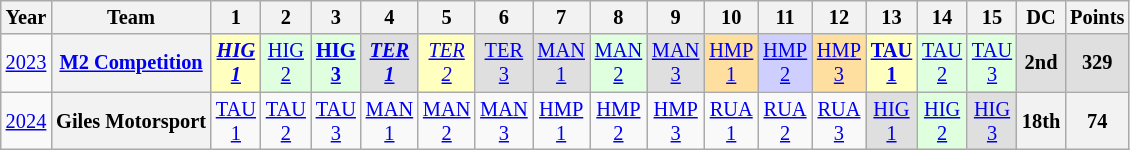<table class="wikitable" style="text-align:center; font-size:85%">
<tr>
<th>Year</th>
<th>Team</th>
<th>1</th>
<th>2</th>
<th>3</th>
<th>4</th>
<th>5</th>
<th>6</th>
<th>7</th>
<th>8</th>
<th>9</th>
<th>10</th>
<th>11</th>
<th>12</th>
<th>13</th>
<th>14</th>
<th>15</th>
<th>DC</th>
<th>Points</th>
</tr>
<tr>
<td><a href='#'>2023</a></td>
<th nowrap><a href='#'>M2 Competition</a></th>
<td style=background:#FFFFBF><strong><em><a href='#'>HIG<br>1</a></em></strong><br></td>
<td style=background:#DFFFDF><a href='#'>HIG<br>2</a><br></td>
<td style=background:#DFFFDF><strong><a href='#'>HIG<br>3</a></strong><br></td>
<td style=background:#DFDFDF><strong><em><a href='#'>TER<br>1</a></em></strong><br></td>
<td style=background:#FFFFBF><em><a href='#'>TER<br>2</a></em><br></td>
<td style=background:#DFDFDF><a href='#'>TER<br>3</a><br></td>
<td style=background:#DFDFDF><a href='#'>MAN<br>1</a><br></td>
<td style=background:#DFFFDF><a href='#'>MAN<br>2</a><br></td>
<td style=background:#DFDFDF><a href='#'>MAN<br>3</a><br></td>
<td style=background:#FFDF9F><a href='#'>HMP<br>1</a><br></td>
<td style=background:#CFCFFF><a href='#'>HMP<br>2</a><br></td>
<td style=background:#FFDF9F><a href='#'>HMP<br>3</a><br></td>
<td style=background:#FFFFBF><strong><a href='#'>TAU<br>1</a></strong><br></td>
<td style=background:#DFFFDF><a href='#'>TAU<br>2</a><br></td>
<td style=background:#DFFFDF><a href='#'>TAU<br>3</a><br></td>
<th style=background:#DFDFDF><strong>2nd</strong></th>
<th style=background:#DFDFDF>329</th>
</tr>
<tr>
<td><a href='#'>2024</a></td>
<th nowrap>Giles Motorsport</th>
<td><a href='#'>TAU<br>1</a></td>
<td><a href='#'>TAU<br>2</a></td>
<td><a href='#'>TAU<br>3</a></td>
<td><a href='#'>MAN<br>1</a></td>
<td><a href='#'>MAN<br>2</a></td>
<td><a href='#'>MAN<br>3</a></td>
<td><a href='#'>HMP<br>1</a></td>
<td><a href='#'>HMP<br>2</a></td>
<td><a href='#'>HMP<br>3</a></td>
<td><a href='#'>RUA<br>1</a></td>
<td><a href='#'>RUA<br>2</a></td>
<td><a href='#'>RUA<br>3</a></td>
<td style=background:#DFDFDF><a href='#'>HIG<br>1</a><br></td>
<td style=background:#DFFFDF><a href='#'>HIG<br>2</a><br></td>
<td style=background:#DFDFDF><a href='#'>HIG<br>3</a><br></td>
<th>18th</th>
<th>74</th>
</tr>
</table>
